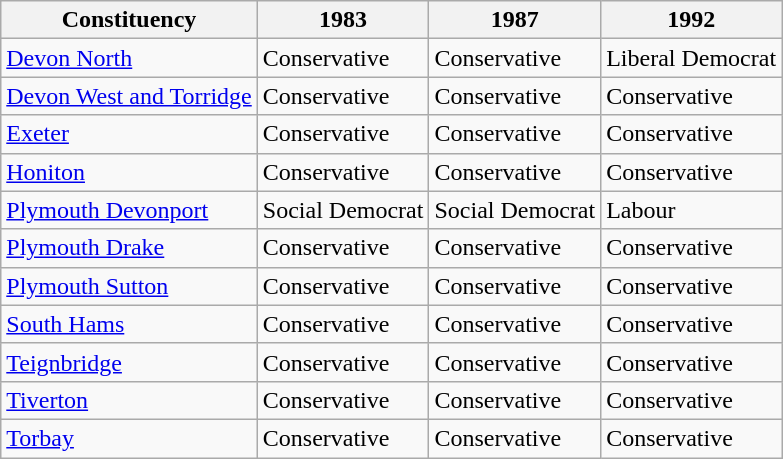<table class="wikitable">
<tr>
<th>Constituency</th>
<th>1983</th>
<th>1987</th>
<th>1992</th>
</tr>
<tr>
<td><a href='#'>Devon North</a></td>
<td bgcolor=>Conservative</td>
<td bgcolor=>Conservative</td>
<td bgcolor=>Liberal Democrat</td>
</tr>
<tr>
<td><a href='#'>Devon West and Torridge</a></td>
<td bgcolor=>Conservative</td>
<td bgcolor=>Conservative</td>
<td bgcolor=>Conservative</td>
</tr>
<tr>
<td><a href='#'>Exeter</a></td>
<td bgcolor=>Conservative</td>
<td bgcolor=>Conservative</td>
<td bgcolor=>Conservative</td>
</tr>
<tr>
<td><a href='#'>Honiton</a></td>
<td bgcolor=>Conservative</td>
<td bgcolor=>Conservative</td>
<td bgcolor=>Conservative</td>
</tr>
<tr>
<td><a href='#'>Plymouth Devonport</a></td>
<td bgcolor=>Social Democrat</td>
<td bgcolor=>Social Democrat</td>
<td bgcolor=>Labour</td>
</tr>
<tr>
<td><a href='#'>Plymouth Drake</a></td>
<td bgcolor=>Conservative</td>
<td bgcolor=>Conservative</td>
<td bgcolor=>Conservative</td>
</tr>
<tr>
<td><a href='#'>Plymouth Sutton</a></td>
<td bgcolor=>Conservative</td>
<td bgcolor=>Conservative</td>
<td bgcolor=>Conservative</td>
</tr>
<tr>
<td><a href='#'>South Hams</a></td>
<td bgcolor=>Conservative</td>
<td bgcolor=>Conservative</td>
<td bgcolor=>Conservative</td>
</tr>
<tr>
<td><a href='#'>Teignbridge</a></td>
<td bgcolor=>Conservative</td>
<td bgcolor=>Conservative</td>
<td bgcolor=>Conservative</td>
</tr>
<tr>
<td><a href='#'>Tiverton</a></td>
<td bgcolor=>Conservative</td>
<td bgcolor=>Conservative</td>
<td bgcolor=>Conservative</td>
</tr>
<tr>
<td><a href='#'>Torbay</a></td>
<td bgcolor=>Conservative</td>
<td bgcolor=>Conservative</td>
<td bgcolor=>Conservative</td>
</tr>
</table>
